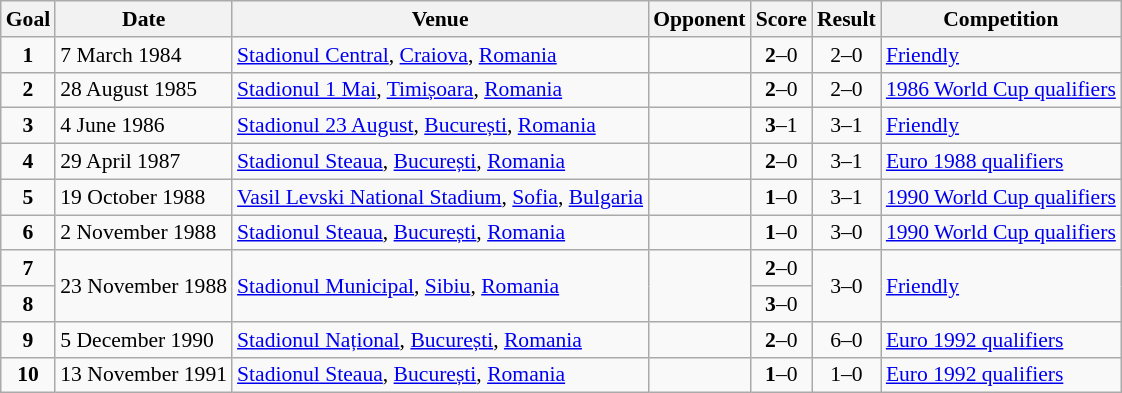<table class="wikitable sortable" style="font-size:90%">
<tr>
<th>Goal</th>
<th>Date</th>
<th>Venue</th>
<th>Opponent</th>
<th>Score</th>
<th>Result</th>
<th>Competition</th>
</tr>
<tr>
<td style="text-align:center;"><strong>1</strong></td>
<td>7 March 1984</td>
<td><a href='#'>Stadionul Central</a>, <a href='#'>Craiova</a>, <a href='#'>Romania</a></td>
<td></td>
<td style="text-align:center;"><strong>2</strong>–0</td>
<td style="text-align:center;">2–0</td>
<td><a href='#'>Friendly</a></td>
</tr>
<tr>
<td style="text-align:center;"><strong>2</strong></td>
<td>28 August 1985</td>
<td><a href='#'>Stadionul 1 Mai</a>, <a href='#'>Timișoara</a>, <a href='#'>Romania</a></td>
<td></td>
<td style="text-align:center;"><strong>2</strong>–0</td>
<td style="text-align:center;">2–0</td>
<td><a href='#'>1986 World Cup qualifiers</a></td>
</tr>
<tr>
<td style="text-align:center;"><strong>3</strong></td>
<td>4 June 1986</td>
<td><a href='#'>Stadionul 23 August</a>, <a href='#'>București</a>, <a href='#'>Romania</a></td>
<td></td>
<td style="text-align:center;"><strong>3</strong>–1</td>
<td style="text-align:center;">3–1</td>
<td><a href='#'>Friendly</a></td>
</tr>
<tr>
<td style="text-align:center;"><strong>4</strong></td>
<td>29 April 1987</td>
<td><a href='#'>Stadionul Steaua</a>, <a href='#'>București</a>, <a href='#'>Romania</a></td>
<td></td>
<td style="text-align:center;"><strong>2</strong>–0</td>
<td style="text-align:center;">3–1</td>
<td><a href='#'>Euro 1988 qualifiers</a></td>
</tr>
<tr>
<td style="text-align:center;"><strong>5</strong></td>
<td>19 October 1988</td>
<td><a href='#'>Vasil Levski National Stadium</a>, <a href='#'>Sofia</a>, <a href='#'>Bulgaria</a></td>
<td></td>
<td style="text-align:center;"><strong>1</strong>–0</td>
<td style="text-align:center;">3–1</td>
<td><a href='#'>1990 World Cup qualifiers</a></td>
</tr>
<tr>
<td style="text-align:center;"><strong>6</strong></td>
<td>2 November 1988</td>
<td><a href='#'>Stadionul Steaua</a>, <a href='#'>București</a>, <a href='#'>Romania</a></td>
<td></td>
<td style="text-align:center;"><strong>1</strong>–0</td>
<td style="text-align:center;">3–0</td>
<td><a href='#'>1990 World Cup qualifiers</a></td>
</tr>
<tr>
<td style="text-align:center;"><strong>7</strong></td>
<td rowspan="2">23 November 1988</td>
<td rowspan="2"><a href='#'>Stadionul Municipal</a>, <a href='#'>Sibiu</a>, <a href='#'>Romania</a></td>
<td rowspan="2"></td>
<td style="text-align:center;"><strong>2</strong>–0</td>
<td rowspan="2"  style="text-align:center;">3–0</td>
<td rowspan="2"><a href='#'>Friendly</a></td>
</tr>
<tr>
<td style="text-align:center;"><strong>8</strong></td>
<td style="text-align:center;"><strong>3</strong>–0</td>
</tr>
<tr>
<td style="text-align:center;"><strong>9</strong></td>
<td>5 December 1990</td>
<td><a href='#'>Stadionul Național</a>, <a href='#'>București</a>, <a href='#'>Romania</a></td>
<td></td>
<td style="text-align:center;"><strong>2</strong>–0</td>
<td style="text-align:center;">6–0</td>
<td><a href='#'>Euro 1992 qualifiers</a></td>
</tr>
<tr>
<td style="text-align:center;"><strong>10</strong></td>
<td>13 November 1991</td>
<td><a href='#'>Stadionul Steaua</a>, <a href='#'>București</a>, <a href='#'>Romania</a></td>
<td></td>
<td style="text-align:center;"><strong>1</strong>–0</td>
<td style="text-align:center;">1–0</td>
<td><a href='#'>Euro 1992 qualifiers</a></td>
</tr>
</table>
